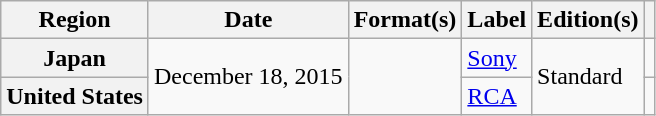<table class="wikitable plainrowheaders">
<tr>
<th scope="col">Region</th>
<th scope="col">Date</th>
<th scope="col">Format(s)</th>
<th scope="col">Label</th>
<th scope="col">Edition(s)</th>
<th scope="col"></th>
</tr>
<tr>
<th scope="row">Japan</th>
<td rowspan="2">December 18, 2015</td>
<td rowspan="2"></td>
<td><a href='#'>Sony</a></td>
<td rowspan="2">Standard</td>
<td style="text-align:center;"></td>
</tr>
<tr>
<th scope="row">United States</th>
<td><a href='#'>RCA</a></td>
<td style="text-align:center;"></td>
</tr>
</table>
